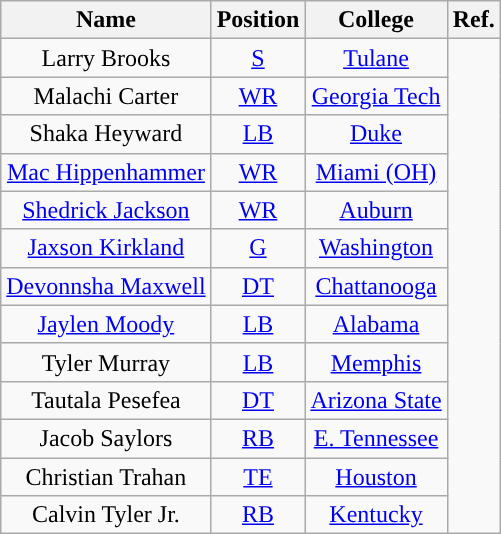<table class="wikitable" style="text-align:center">
<tr>
<th>Name</th>
<th>Position</th>
<th>College</th>
<th>Ref.</th>
</tr>
<tr>
<td>Larry Brooks</td>
<td><a href='#'>S</a></td>
<td><a href='#'>Tulane</a></td>
<td rowspan="13"></td>
</tr>
<tr>
<td>Malachi Carter</td>
<td><a href='#'>WR</a></td>
<td><a href='#'>Georgia Tech</a></td>
</tr>
<tr>
<td>Shaka Heyward</td>
<td><a href='#'>LB</a></td>
<td><a href='#'>Duke</a></td>
</tr>
<tr>
<td><a href='#'>Mac Hippenhammer</a></td>
<td><a href='#'>WR</a></td>
<td><a href='#'>Miami (OH)</a></td>
</tr>
<tr>
<td><a href='#'>Shedrick Jackson</a></td>
<td><a href='#'>WR</a></td>
<td><a href='#'>Auburn</a></td>
</tr>
<tr>
<td><a href='#'>Jaxson Kirkland</a></td>
<td><a href='#'>G</a></td>
<td><a href='#'>Washington</a></td>
</tr>
<tr>
<td><a href='#'>Devonnsha Maxwell</a></td>
<td><a href='#'>DT</a></td>
<td><a href='#'>Chattanooga</a></td>
</tr>
<tr>
<td><a href='#'>Jaylen Moody</a></td>
<td><a href='#'>LB</a></td>
<td><a href='#'>Alabama</a></td>
</tr>
<tr>
<td>Tyler Murray</td>
<td><a href='#'>LB</a></td>
<td><a href='#'>Memphis</a></td>
</tr>
<tr>
<td>Tautala Pesefea</td>
<td><a href='#'>DT</a></td>
<td><a href='#'>Arizona State</a></td>
</tr>
<tr>
<td>Jacob Saylors</td>
<td><a href='#'>RB</a></td>
<td><a href='#'>E. Tennessee</a></td>
</tr>
<tr>
<td>Christian Trahan</td>
<td><a href='#'>TE</a></td>
<td><a href='#'>Houston</a></td>
</tr>
<tr>
<td>Calvin Tyler Jr.</td>
<td><a href='#'>RB</a></td>
<td><a href='#'>Kentucky</a></td>
</tr>
</table>
